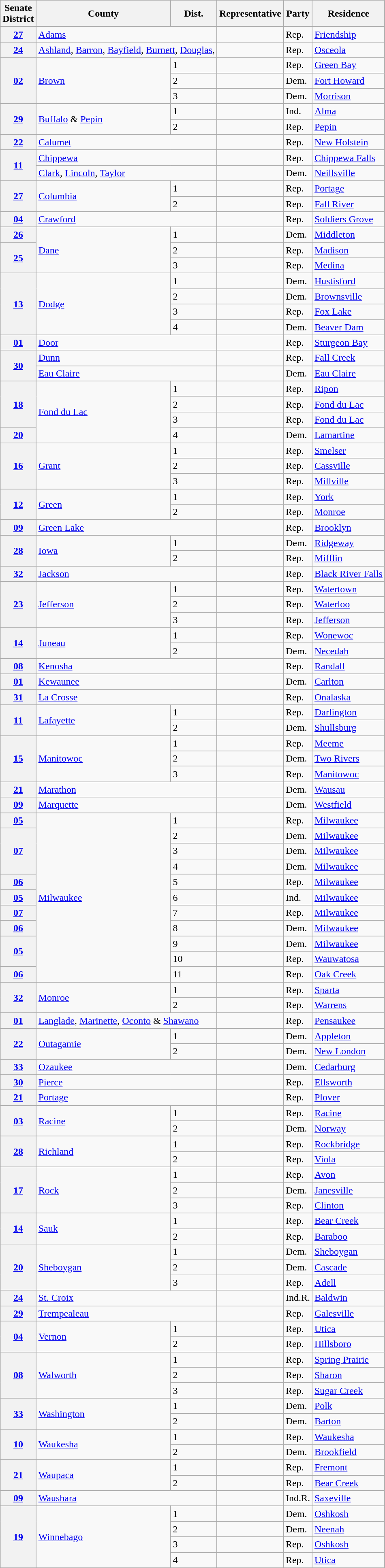<table class="wikitable sortable">
<tr>
<th>Senate<br>District</th>
<th>County</th>
<th>Dist.</th>
<th>Representative</th>
<th>Party</th>
<th>Residence</th>
</tr>
<tr>
<th><a href='#'>27</a></th>
<td text-align="left" colspan="2"><a href='#'>Adams</a></td>
<td></td>
<td>Rep.</td>
<td><a href='#'>Friendship</a></td>
</tr>
<tr>
<th><a href='#'>24</a></th>
<td text-align="left" colspan="2"><a href='#'>Ashland</a>, <a href='#'>Barron</a>, <a href='#'>Bayfield</a>, <a href='#'>Burnett</a>, <a href='#'>Douglas</a>, </td>
<td></td>
<td>Rep.</td>
<td><a href='#'>Osceola</a></td>
</tr>
<tr>
<th rowspan="3"><a href='#'>02</a></th>
<td text-align="left" rowspan="3"><a href='#'>Brown</a></td>
<td>1</td>
<td></td>
<td>Rep.</td>
<td><a href='#'>Green Bay</a></td>
</tr>
<tr>
<td>2</td>
<td></td>
<td>Dem.</td>
<td><a href='#'>Fort Howard</a></td>
</tr>
<tr>
<td>3</td>
<td></td>
<td>Dem.</td>
<td><a href='#'>Morrison</a></td>
</tr>
<tr>
<th rowspan="2"><a href='#'>29</a></th>
<td text-align="left" rowspan="2"><a href='#'>Buffalo</a> & <a href='#'>Pepin</a></td>
<td>1</td>
<td></td>
<td>Ind.</td>
<td><a href='#'>Alma</a></td>
</tr>
<tr>
<td>2</td>
<td></td>
<td>Rep.</td>
<td><a href='#'>Pepin</a></td>
</tr>
<tr>
<th><a href='#'>22</a></th>
<td text-align="left" colspan="2"><a href='#'>Calumet</a></td>
<td></td>
<td>Rep.</td>
<td><a href='#'>New Holstein</a></td>
</tr>
<tr>
<th rowspan="2"><a href='#'>11</a></th>
<td text-align="left" colspan="2"><a href='#'>Chippewa</a> </td>
<td></td>
<td>Rep.</td>
<td><a href='#'>Chippewa Falls</a></td>
</tr>
<tr>
<td text-align="left" colspan="2"><a href='#'>Clark</a>, <a href='#'>Lincoln</a>, <a href='#'>Taylor</a> </td>
<td></td>
<td>Dem.</td>
<td><a href='#'>Neillsville</a></td>
</tr>
<tr>
<th rowspan="2"><a href='#'>27</a></th>
<td text-align="left" rowspan="2"><a href='#'>Columbia</a></td>
<td>1</td>
<td></td>
<td>Rep.</td>
<td><a href='#'>Portage</a></td>
</tr>
<tr>
<td>2</td>
<td></td>
<td>Rep.</td>
<td><a href='#'>Fall River</a></td>
</tr>
<tr>
<th><a href='#'>04</a></th>
<td text-align="left" colspan="2"><a href='#'>Crawford</a></td>
<td></td>
<td>Rep.</td>
<td><a href='#'>Soldiers Grove</a></td>
</tr>
<tr>
<th><a href='#'>26</a></th>
<td text-align="left" rowspan="3"><a href='#'>Dane</a></td>
<td>1</td>
<td></td>
<td>Dem.</td>
<td><a href='#'>Middleton</a></td>
</tr>
<tr>
<th rowspan="2"><a href='#'>25</a></th>
<td>2</td>
<td></td>
<td>Rep.</td>
<td><a href='#'>Madison</a></td>
</tr>
<tr>
<td>3</td>
<td></td>
<td>Rep.</td>
<td><a href='#'>Medina</a></td>
</tr>
<tr>
<th rowspan="4"><a href='#'>13</a></th>
<td text-align="left" rowspan="4"><a href='#'>Dodge</a></td>
<td>1</td>
<td></td>
<td>Dem.</td>
<td><a href='#'>Hustisford</a></td>
</tr>
<tr>
<td>2</td>
<td></td>
<td>Dem.</td>
<td><a href='#'>Brownsville</a></td>
</tr>
<tr>
<td>3</td>
<td></td>
<td>Rep.</td>
<td><a href='#'>Fox Lake</a></td>
</tr>
<tr>
<td>4</td>
<td></td>
<td>Dem.</td>
<td><a href='#'>Beaver Dam</a></td>
</tr>
<tr>
<th><a href='#'>01</a></th>
<td text-align="left" colspan="2"><a href='#'>Door</a></td>
<td></td>
<td>Rep.</td>
<td><a href='#'>Sturgeon Bay</a></td>
</tr>
<tr>
<th rowspan="2"><a href='#'>30</a></th>
<td text-align="left" colspan="2"><a href='#'>Dunn</a></td>
<td></td>
<td>Rep.</td>
<td><a href='#'>Fall Creek</a></td>
</tr>
<tr>
<td text-align="left" colspan="2"><a href='#'>Eau Claire</a></td>
<td></td>
<td>Dem.</td>
<td><a href='#'>Eau Claire</a></td>
</tr>
<tr>
<th rowspan="3"><a href='#'>18</a></th>
<td text-align="left" rowspan="4"><a href='#'>Fond du Lac</a></td>
<td>1</td>
<td></td>
<td>Rep.</td>
<td><a href='#'>Ripon</a></td>
</tr>
<tr>
<td>2</td>
<td></td>
<td>Rep.</td>
<td><a href='#'>Fond du Lac</a></td>
</tr>
<tr>
<td>3</td>
<td></td>
<td>Rep.</td>
<td><a href='#'>Fond du Lac</a></td>
</tr>
<tr>
<th><a href='#'>20</a></th>
<td>4</td>
<td></td>
<td>Dem.</td>
<td><a href='#'>Lamartine</a></td>
</tr>
<tr>
<th rowspan="3"><a href='#'>16</a></th>
<td text-align="left" rowspan="3"><a href='#'>Grant</a></td>
<td>1</td>
<td></td>
<td>Rep.</td>
<td><a href='#'>Smelser</a></td>
</tr>
<tr>
<td>2</td>
<td></td>
<td>Rep.</td>
<td><a href='#'>Cassville</a></td>
</tr>
<tr>
<td>3</td>
<td></td>
<td>Rep.</td>
<td><a href='#'>Millville</a></td>
</tr>
<tr>
<th rowspan="2"><a href='#'>12</a></th>
<td text-align="left" rowspan="2"><a href='#'>Green</a></td>
<td>1</td>
<td></td>
<td>Rep.</td>
<td><a href='#'>York</a></td>
</tr>
<tr>
<td>2</td>
<td></td>
<td>Rep.</td>
<td><a href='#'>Monroe</a></td>
</tr>
<tr>
<th><a href='#'>09</a></th>
<td text-align="left" colspan="2"><a href='#'>Green Lake</a></td>
<td></td>
<td>Rep.</td>
<td><a href='#'>Brooklyn</a></td>
</tr>
<tr>
<th rowspan="2"><a href='#'>28</a></th>
<td text-align="left" rowspan="2"><a href='#'>Iowa</a></td>
<td>1</td>
<td></td>
<td>Dem.</td>
<td><a href='#'>Ridgeway</a></td>
</tr>
<tr>
<td>2</td>
<td></td>
<td>Rep.</td>
<td><a href='#'>Mifflin</a></td>
</tr>
<tr>
<th><a href='#'>32</a></th>
<td text-align="left" colspan="2"><a href='#'>Jackson</a></td>
<td></td>
<td>Rep.</td>
<td><a href='#'>Black River Falls</a></td>
</tr>
<tr>
<th rowspan="3"><a href='#'>23</a></th>
<td text-align="left" rowspan="3"><a href='#'>Jefferson</a></td>
<td>1</td>
<td></td>
<td>Rep.</td>
<td><a href='#'>Watertown</a></td>
</tr>
<tr>
<td>2</td>
<td></td>
<td>Rep.</td>
<td><a href='#'>Waterloo</a></td>
</tr>
<tr>
<td>3</td>
<td></td>
<td>Rep.</td>
<td><a href='#'>Jefferson</a></td>
</tr>
<tr>
<th rowspan="2"><a href='#'>14</a></th>
<td text-align="left" rowspan="2"><a href='#'>Juneau</a></td>
<td>1</td>
<td></td>
<td>Rep.</td>
<td><a href='#'>Wonewoc</a></td>
</tr>
<tr>
<td>2</td>
<td></td>
<td>Dem.</td>
<td><a href='#'>Necedah</a></td>
</tr>
<tr>
<th><a href='#'>08</a></th>
<td text-align="left" colspan="2"><a href='#'>Kenosha</a></td>
<td></td>
<td>Rep.</td>
<td><a href='#'>Randall</a></td>
</tr>
<tr>
<th><a href='#'>01</a></th>
<td text-align="left" colspan="2"><a href='#'>Kewaunee</a></td>
<td></td>
<td>Dem.</td>
<td><a href='#'>Carlton</a></td>
</tr>
<tr>
<th><a href='#'>31</a></th>
<td text-align="left" colspan="2"><a href='#'>La Crosse</a></td>
<td></td>
<td>Rep.</td>
<td><a href='#'>Onalaska</a></td>
</tr>
<tr>
<th rowspan="2"><a href='#'>11</a></th>
<td text-align="left" rowspan="2"><a href='#'>Lafayette</a></td>
<td>1</td>
<td></td>
<td>Rep.</td>
<td><a href='#'>Darlington</a></td>
</tr>
<tr>
<td>2</td>
<td></td>
<td>Dem.</td>
<td><a href='#'>Shullsburg</a></td>
</tr>
<tr>
<th rowspan="3"><a href='#'>15</a></th>
<td text-align="left" rowspan="3"><a href='#'>Manitowoc</a></td>
<td>1</td>
<td></td>
<td>Rep.</td>
<td><a href='#'>Meeme</a></td>
</tr>
<tr>
<td>2</td>
<td></td>
<td>Dem.</td>
<td><a href='#'>Two Rivers</a></td>
</tr>
<tr>
<td>3</td>
<td></td>
<td>Rep.</td>
<td><a href='#'>Manitowoc</a></td>
</tr>
<tr>
<th><a href='#'>21</a></th>
<td text-align="left" colspan="2"><a href='#'>Marathon</a></td>
<td></td>
<td>Dem.</td>
<td><a href='#'>Wausau</a></td>
</tr>
<tr>
<th><a href='#'>09</a></th>
<td text-align="left" colspan="2"><a href='#'>Marquette</a></td>
<td></td>
<td>Dem.</td>
<td><a href='#'>Westfield</a></td>
</tr>
<tr>
<th><a href='#'>05</a></th>
<td text-align="left" rowspan="11"><a href='#'>Milwaukee</a></td>
<td>1</td>
<td></td>
<td>Rep.</td>
<td><a href='#'>Milwaukee</a></td>
</tr>
<tr>
<th rowspan="3"><a href='#'>07</a></th>
<td>2</td>
<td></td>
<td>Dem.</td>
<td><a href='#'>Milwaukee</a></td>
</tr>
<tr>
<td>3</td>
<td></td>
<td>Dem.</td>
<td><a href='#'>Milwaukee</a></td>
</tr>
<tr>
<td>4</td>
<td></td>
<td>Dem.</td>
<td><a href='#'>Milwaukee</a></td>
</tr>
<tr>
<th><a href='#'>06</a></th>
<td>5</td>
<td></td>
<td>Rep.</td>
<td><a href='#'>Milwaukee</a></td>
</tr>
<tr>
<th><a href='#'>05</a></th>
<td>6</td>
<td></td>
<td>Ind.</td>
<td><a href='#'>Milwaukee</a></td>
</tr>
<tr>
<th><a href='#'>07</a></th>
<td>7</td>
<td></td>
<td>Rep.</td>
<td><a href='#'>Milwaukee</a></td>
</tr>
<tr>
<th><a href='#'>06</a></th>
<td>8</td>
<td></td>
<td>Dem.</td>
<td><a href='#'>Milwaukee</a></td>
</tr>
<tr>
<th rowspan="2"><a href='#'>05</a></th>
<td>9</td>
<td></td>
<td>Dem.</td>
<td><a href='#'>Milwaukee</a></td>
</tr>
<tr>
<td>10</td>
<td></td>
<td>Rep.</td>
<td><a href='#'>Wauwatosa</a></td>
</tr>
<tr>
<th><a href='#'>06</a></th>
<td>11</td>
<td></td>
<td>Rep.</td>
<td><a href='#'>Oak Creek</a></td>
</tr>
<tr>
<th rowspan="2"><a href='#'>32</a></th>
<td text-align="left" rowspan="2"><a href='#'>Monroe</a></td>
<td>1</td>
<td></td>
<td>Rep.</td>
<td><a href='#'>Sparta</a></td>
</tr>
<tr>
<td>2</td>
<td></td>
<td>Rep.</td>
<td><a href='#'>Warrens</a></td>
</tr>
<tr>
<th><a href='#'>01</a></th>
<td text-align="left" colspan="2"><a href='#'>Langlade</a>, <a href='#'>Marinette</a>, <a href='#'>Oconto</a> & <a href='#'>Shawano</a></td>
<td></td>
<td>Rep.</td>
<td><a href='#'>Pensaukee</a></td>
</tr>
<tr>
<th rowspan="2"><a href='#'>22</a></th>
<td text-align="left" rowspan="2"><a href='#'>Outagamie</a></td>
<td>1</td>
<td></td>
<td>Dem.</td>
<td><a href='#'>Appleton</a></td>
</tr>
<tr>
<td>2</td>
<td></td>
<td>Dem.</td>
<td><a href='#'>New London</a></td>
</tr>
<tr>
<th><a href='#'>33</a></th>
<td text-align="left" colspan="2"><a href='#'>Ozaukee</a></td>
<td></td>
<td>Dem.</td>
<td><a href='#'>Cedarburg</a></td>
</tr>
<tr>
<th><a href='#'>30</a></th>
<td text-align="left" colspan="2"><a href='#'>Pierce</a></td>
<td></td>
<td>Rep.</td>
<td><a href='#'>Ellsworth</a></td>
</tr>
<tr>
<th><a href='#'>21</a></th>
<td text-align="left" colspan="2"><a href='#'>Portage</a></td>
<td></td>
<td>Rep.</td>
<td><a href='#'>Plover</a></td>
</tr>
<tr>
<th rowspan="2"><a href='#'>03</a></th>
<td text-align="left" rowspan="2"><a href='#'>Racine</a></td>
<td>1</td>
<td></td>
<td>Rep.</td>
<td><a href='#'>Racine</a></td>
</tr>
<tr>
<td>2</td>
<td></td>
<td>Dem.</td>
<td><a href='#'>Norway</a></td>
</tr>
<tr>
<th rowspan="2"><a href='#'>28</a></th>
<td text-align="left" rowspan="2"><a href='#'>Richland</a></td>
<td>1</td>
<td></td>
<td>Rep.</td>
<td><a href='#'>Rockbridge</a></td>
</tr>
<tr>
<td>2</td>
<td></td>
<td>Rep.</td>
<td><a href='#'>Viola</a></td>
</tr>
<tr>
<th rowspan="3"><a href='#'>17</a></th>
<td text-align="left" rowspan="3"><a href='#'>Rock</a></td>
<td>1</td>
<td></td>
<td>Rep.</td>
<td><a href='#'>Avon</a></td>
</tr>
<tr>
<td>2</td>
<td></td>
<td>Dem.</td>
<td><a href='#'>Janesville</a></td>
</tr>
<tr>
<td>3</td>
<td></td>
<td>Rep.</td>
<td><a href='#'>Clinton</a></td>
</tr>
<tr>
<th rowspan="2"><a href='#'>14</a></th>
<td text-align="left" rowspan="2"><a href='#'>Sauk</a></td>
<td>1</td>
<td></td>
<td>Rep.</td>
<td><a href='#'>Bear Creek</a></td>
</tr>
<tr>
<td>2</td>
<td></td>
<td>Rep.</td>
<td><a href='#'>Baraboo</a></td>
</tr>
<tr>
<th rowspan="3"><a href='#'>20</a></th>
<td text-align="left" rowspan="3"><a href='#'>Sheboygan</a></td>
<td>1</td>
<td></td>
<td>Dem.</td>
<td><a href='#'>Sheboygan</a></td>
</tr>
<tr>
<td>2</td>
<td></td>
<td>Dem.</td>
<td><a href='#'>Cascade</a></td>
</tr>
<tr>
<td>3</td>
<td></td>
<td>Rep.</td>
<td><a href='#'>Adell</a></td>
</tr>
<tr>
<th><a href='#'>24</a></th>
<td text-align="left" colspan="2"><a href='#'>St. Croix</a></td>
<td></td>
<td>Ind.R.</td>
<td><a href='#'>Baldwin</a></td>
</tr>
<tr>
<th><a href='#'>29</a></th>
<td text-align="left" colspan="2"><a href='#'>Trempealeau</a></td>
<td></td>
<td>Rep.</td>
<td><a href='#'>Galesville</a></td>
</tr>
<tr>
<th rowspan="2"><a href='#'>04</a></th>
<td text-align="left" rowspan="2"><a href='#'>Vernon</a></td>
<td>1</td>
<td></td>
<td>Rep.</td>
<td><a href='#'>Utica</a></td>
</tr>
<tr>
<td>2</td>
<td></td>
<td>Rep.</td>
<td><a href='#'>Hillsboro</a></td>
</tr>
<tr>
<th rowspan="3"><a href='#'>08</a></th>
<td text-align="left" rowspan="3"><a href='#'>Walworth</a></td>
<td>1</td>
<td></td>
<td>Rep.</td>
<td><a href='#'>Spring Prairie</a></td>
</tr>
<tr>
<td>2</td>
<td></td>
<td>Rep.</td>
<td><a href='#'>Sharon</a></td>
</tr>
<tr>
<td>3</td>
<td></td>
<td>Rep.</td>
<td><a href='#'>Sugar Creek</a></td>
</tr>
<tr>
<th rowspan="2"><a href='#'>33</a></th>
<td text-align="left" rowspan="2"><a href='#'>Washington</a></td>
<td>1</td>
<td></td>
<td>Dem.</td>
<td><a href='#'>Polk</a></td>
</tr>
<tr>
<td>2</td>
<td></td>
<td>Dem.</td>
<td><a href='#'>Barton</a></td>
</tr>
<tr>
<th rowspan="2"><a href='#'>10</a></th>
<td text-align="left" rowspan="2"><a href='#'>Waukesha</a></td>
<td>1</td>
<td></td>
<td>Rep.</td>
<td><a href='#'>Waukesha</a></td>
</tr>
<tr>
<td>2</td>
<td></td>
<td>Dem.</td>
<td><a href='#'>Brookfield</a></td>
</tr>
<tr>
<th rowspan="2"><a href='#'>21</a></th>
<td text-align="left" rowspan="2"><a href='#'>Waupaca</a></td>
<td>1</td>
<td></td>
<td>Rep.</td>
<td><a href='#'>Fremont</a></td>
</tr>
<tr>
<td>2</td>
<td></td>
<td>Rep.</td>
<td><a href='#'>Bear Creek</a></td>
</tr>
<tr>
<th><a href='#'>09</a></th>
<td text-align="left" colspan="2"><a href='#'>Waushara</a></td>
<td></td>
<td>Ind.R.</td>
<td><a href='#'>Saxeville</a></td>
</tr>
<tr>
<th rowspan="4"><a href='#'>19</a></th>
<td text-align="left" rowspan="4"><a href='#'>Winnebago</a></td>
<td>1</td>
<td></td>
<td>Dem.</td>
<td><a href='#'>Oshkosh</a></td>
</tr>
<tr>
<td>2</td>
<td></td>
<td>Dem.</td>
<td><a href='#'>Neenah</a></td>
</tr>
<tr>
<td>3</td>
<td></td>
<td>Rep.</td>
<td><a href='#'>Oshkosh</a></td>
</tr>
<tr>
<td>4</td>
<td></td>
<td>Rep.</td>
<td><a href='#'>Utica</a></td>
</tr>
</table>
